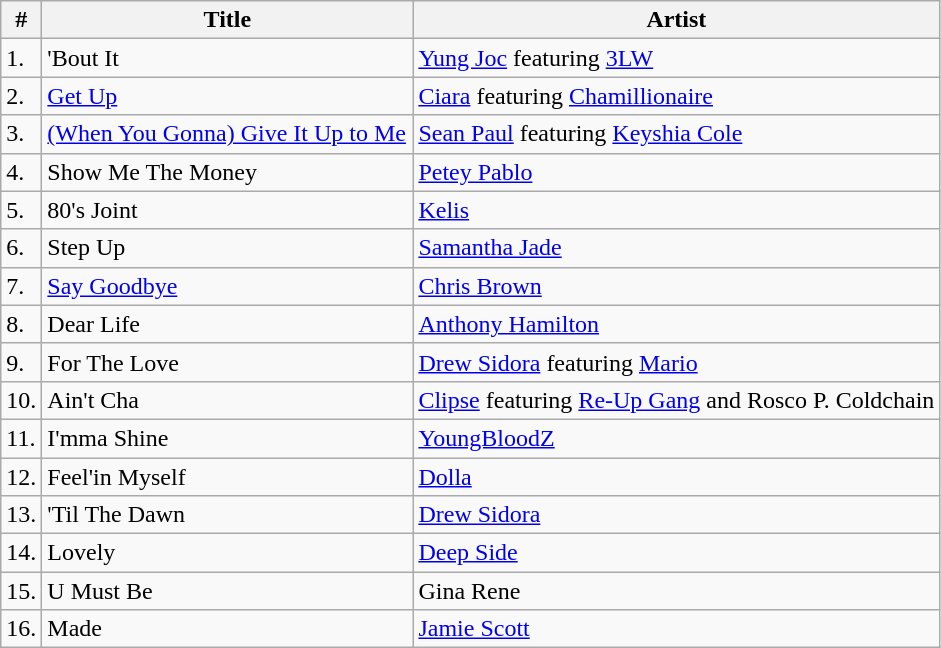<table class="wikitable">
<tr>
<th>#</th>
<th width="240">Title</th>
<th>Artist</th>
</tr>
<tr>
<td>1.</td>
<td>'Bout It</td>
<td><a href='#'>Yung Joc</a> featuring <a href='#'>3LW</a></td>
</tr>
<tr>
<td>2.</td>
<td><a href='#'>Get Up</a></td>
<td><a href='#'>Ciara</a> featuring <a href='#'>Chamillionaire</a></td>
</tr>
<tr>
<td>3.</td>
<td><a href='#'>(When You Gonna) Give It Up to Me</a></td>
<td><a href='#'>Sean Paul</a> featuring <a href='#'>Keyshia Cole</a></td>
</tr>
<tr>
<td>4.</td>
<td>Show Me The Money</td>
<td><a href='#'>Petey Pablo</a></td>
</tr>
<tr>
<td>5.</td>
<td>80's Joint</td>
<td><a href='#'>Kelis</a></td>
</tr>
<tr>
<td>6.</td>
<td>Step Up</td>
<td><a href='#'>Samantha Jade</a></td>
</tr>
<tr>
<td>7.</td>
<td><a href='#'>Say Goodbye</a></td>
<td><a href='#'>Chris Brown</a></td>
</tr>
<tr>
<td>8.</td>
<td>Dear Life</td>
<td><a href='#'>Anthony Hamilton</a></td>
</tr>
<tr>
<td>9.</td>
<td>For The Love</td>
<td><a href='#'>Drew Sidora</a> featuring <a href='#'>Mario</a></td>
</tr>
<tr>
<td>10.</td>
<td>Ain't Cha</td>
<td><a href='#'>Clipse</a> featuring <a href='#'>Re-Up Gang</a> and Rosco P. Coldchain</td>
</tr>
<tr>
<td>11.</td>
<td>I'mma Shine</td>
<td><a href='#'>YoungBloodZ</a></td>
</tr>
<tr>
<td>12.</td>
<td>Feel'in Myself</td>
<td><a href='#'>Dolla</a></td>
</tr>
<tr>
<td>13.</td>
<td>'Til The Dawn</td>
<td><a href='#'>Drew Sidora</a></td>
</tr>
<tr>
<td>14.</td>
<td>Lovely</td>
<td><a href='#'>Deep Side</a></td>
</tr>
<tr>
<td>15.</td>
<td>U Must Be</td>
<td>Gina Rene</td>
</tr>
<tr>
<td>16.</td>
<td>Made</td>
<td><a href='#'>Jamie Scott</a></td>
</tr>
</table>
